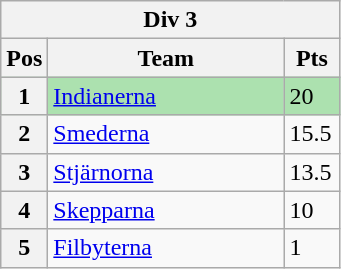<table class="wikitable">
<tr>
<th colspan="3">Div 3</th>
</tr>
<tr>
<th width=20>Pos</th>
<th width=150>Team</th>
<th width=30>Pts</th>
</tr>
<tr style="background:#ACE1AF;">
<th>1</th>
<td><a href='#'>Indianerna</a></td>
<td>20</td>
</tr>
<tr>
<th>2</th>
<td><a href='#'>Smederna</a></td>
<td>15.5</td>
</tr>
<tr>
<th>3</th>
<td><a href='#'>Stjärnorna</a></td>
<td>13.5</td>
</tr>
<tr>
<th>4</th>
<td><a href='#'>Skepparna</a></td>
<td>10</td>
</tr>
<tr>
<th>5</th>
<td><a href='#'>Filbyterna</a></td>
<td>1</td>
</tr>
</table>
